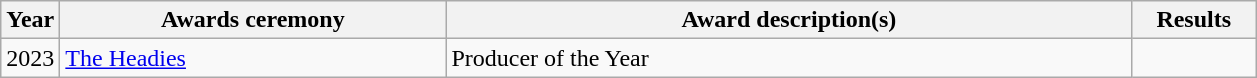<table class="wikitable">
<tr>
<th>Year</th>
<th width="250">Awards ceremony</th>
<th width="450">Award description(s)</th>
<th width="75">Results</th>
</tr>
<tr>
<td>2023</td>
<td><a href='#'>The Headies</a></td>
<td>Producer of the Year</td>
<td></td>
</tr>
</table>
